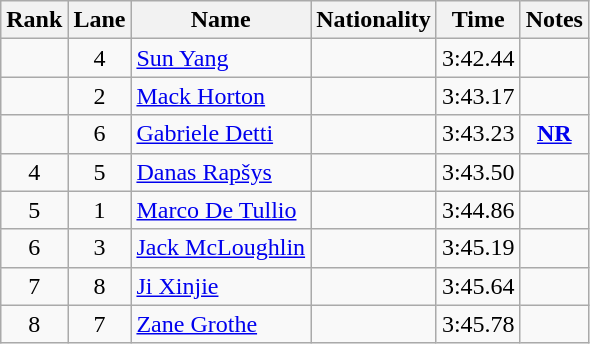<table class="wikitable sortable" style="text-align:center">
<tr>
<th>Rank</th>
<th>Lane</th>
<th>Name</th>
<th>Nationality</th>
<th>Time</th>
<th>Notes</th>
</tr>
<tr>
<td></td>
<td>4</td>
<td align=left><a href='#'>Sun Yang</a></td>
<td align=left></td>
<td>3:42.44</td>
<td></td>
</tr>
<tr>
<td></td>
<td>2</td>
<td align=left><a href='#'>Mack Horton</a></td>
<td align=left></td>
<td>3:43.17</td>
<td></td>
</tr>
<tr>
<td></td>
<td>6</td>
<td align=left><a href='#'>Gabriele Detti</a></td>
<td align=left></td>
<td>3:43.23</td>
<td><strong><a href='#'>NR</a></strong></td>
</tr>
<tr>
<td>4</td>
<td>5</td>
<td align=left><a href='#'>Danas Rapšys</a></td>
<td align=left></td>
<td>3:43.50</td>
<td></td>
</tr>
<tr>
<td>5</td>
<td>1</td>
<td align=left><a href='#'>Marco De Tullio</a></td>
<td align=left></td>
<td>3:44.86</td>
<td></td>
</tr>
<tr>
<td>6</td>
<td>3</td>
<td align=left><a href='#'>Jack McLoughlin</a></td>
<td align=left></td>
<td>3:45.19</td>
<td></td>
</tr>
<tr>
<td>7</td>
<td>8</td>
<td align=left><a href='#'>Ji Xinjie</a></td>
<td align=left></td>
<td>3:45.64</td>
<td></td>
</tr>
<tr>
<td>8</td>
<td>7</td>
<td align=left><a href='#'>Zane Grothe</a></td>
<td align=left></td>
<td>3:45.78</td>
<td></td>
</tr>
</table>
